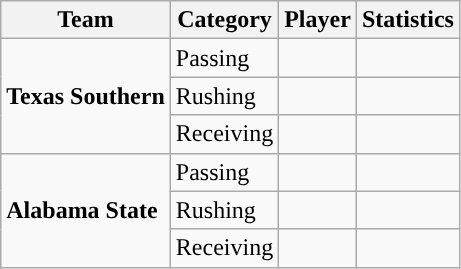<table class="wikitable" style="float: left;">
<tr>
<th>Team</th>
<th>Category</th>
<th>Player</th>
<th>Statistics</th>
</tr>
<tr>
<td rowspan=3><strong>Texas Southern</strong></td>
<td>Passing</td>
<td> </td>
<td> </td>
</tr>
<tr>
<td>Rushing</td>
<td> </td>
<td> </td>
</tr>
<tr>
<td>Receiving</td>
<td> </td>
<td> </td>
</tr>
<tr>
<td rowspan=3><strong>Alabama State</strong></td>
<td>Passing</td>
<td> </td>
<td> </td>
</tr>
<tr>
<td>Rushing</td>
<td> </td>
<td> </td>
</tr>
<tr>
<td>Receiving</td>
<td> </td>
<td> </td>
</tr>
</table>
